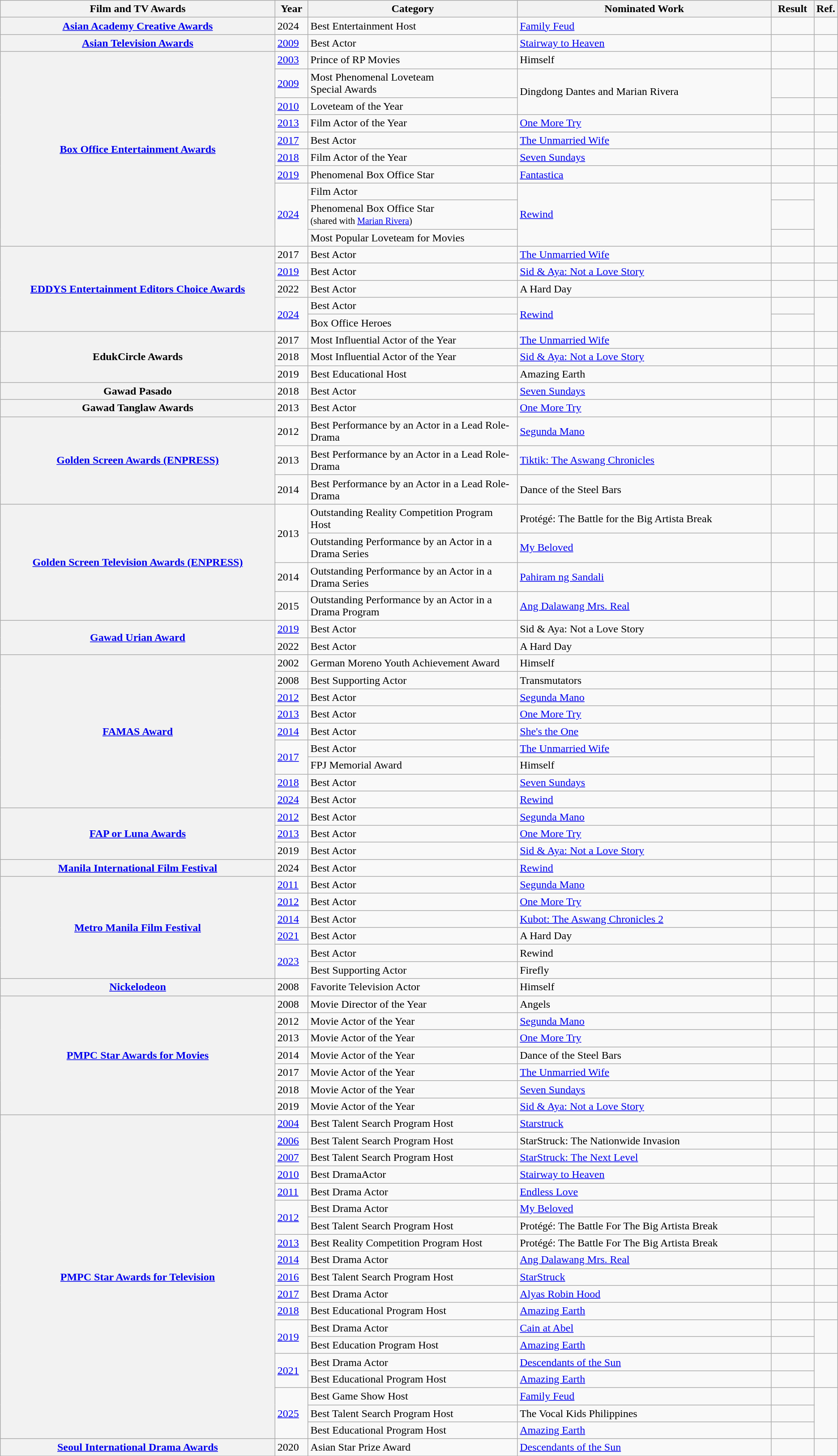<table class="wikitable sortable plainrowheaders">
<tr>
<th>Film and TV Awards</th>
<th>Year</th>
<th scope="col" width="25%">Category</th>
<th>Nominated Work</th>
<th>Result</th>
<th scope="col" width="2%">Ref.</th>
</tr>
<tr>
<th scope="rowgroup"><a href='#'>Asian Academy Creative Awards</a></th>
<td>2024</td>
<td>Best Entertainment Host</td>
<td><a href='#'>Family Feud</a></td>
<td></td>
<td></td>
</tr>
<tr>
<th scope="rowgroup"><a href='#'>Asian Television Awards</a></th>
<td><a href='#'>2009</a></td>
<td>Best Actor</td>
<td><a href='#'>Stairway to Heaven</a></td>
<td></td>
<td></td>
</tr>
<tr>
<th scope="rowgroup" rowspan=10><a href='#'>Box Office Entertainment Awards</a></th>
<td><a href='#'>2003</a></td>
<td>Prince of RP Movies</td>
<td>Himself</td>
<td></td>
<td></td>
</tr>
<tr>
<td><a href='#'>2009</a></td>
<td>Most Phenomenal Loveteam<br>Special Awards</td>
<td rowspan=2>Dingdong Dantes and Marian Rivera</td>
<td></td>
<td></td>
</tr>
<tr>
<td><a href='#'>2010</a></td>
<td>Loveteam of the Year</td>
<td></td>
<td></td>
</tr>
<tr>
<td><a href='#'>2013</a></td>
<td>Film Actor of the Year</td>
<td><a href='#'>One More Try</a></td>
<td></td>
<td></td>
</tr>
<tr>
<td><a href='#'>2017</a></td>
<td>Best Actor</td>
<td><a href='#'>The Unmarried Wife</a></td>
<td></td>
<td></td>
</tr>
<tr>
<td><a href='#'>2018</a></td>
<td>Film Actor of the Year</td>
<td><a href='#'>Seven Sundays</a></td>
<td></td>
<td></td>
</tr>
<tr>
<td><a href='#'>2019</a></td>
<td>Phenomenal Box Office Star</td>
<td><a href='#'>Fantastica</a></td>
<td></td>
<td></td>
</tr>
<tr>
<td rowspan=3><a href='#'>2024</a></td>
<td>Film Actor</td>
<td rowspan=3><a href='#'>Rewind</a></td>
<td></td>
<td rowspan=3></td>
</tr>
<tr>
<td>Phenomenal Box Office Star<br><small>(shared with <a href='#'>Marian Rivera</a>)</small></td>
<td></td>
</tr>
<tr>
<td>Most Popular Loveteam for Movies</td>
<td></td>
</tr>
<tr>
<th scope="rowgroup" rowspan=5><a href='#'>EDDYS Entertainment Editors Choice Awards</a></th>
<td>2017</td>
<td>Best Actor</td>
<td><a href='#'>The Unmarried Wife</a></td>
<td></td>
<td></td>
</tr>
<tr>
<td><a href='#'>2019</a></td>
<td>Best Actor</td>
<td><a href='#'>Sid & Aya: Not a Love Story</a></td>
<td></td>
<td></td>
</tr>
<tr>
<td>2022</td>
<td>Best Actor</td>
<td>A Hard Day</td>
<td></td>
<td></td>
</tr>
<tr>
<td rowspan=2><a href='#'>2024</a></td>
<td>Best Actor</td>
<td rowspan=2><a href='#'>Rewind</a></td>
<td></td>
<td rowspan=2></td>
</tr>
<tr>
<td>Box Office Heroes</td>
<td></td>
</tr>
<tr>
<th scope="rowgroup" rowspan=3>EdukCircle Awards</th>
<td>2017</td>
<td>Most Influential Actor of the Year</td>
<td><a href='#'>The Unmarried Wife</a></td>
<td></td>
<td></td>
</tr>
<tr>
<td>2018</td>
<td>Most Influential Actor of the Year</td>
<td><a href='#'>Sid & Aya: Not a Love Story</a></td>
<td></td>
<td></td>
</tr>
<tr>
<td>2019</td>
<td>Best Educational Host</td>
<td>Amazing Earth</td>
<td></td>
<td></td>
</tr>
<tr>
<th scope="rowgroup">Gawad Pasado</th>
<td>2018</td>
<td>Best Actor</td>
<td><a href='#'>Seven Sundays</a></td>
<td></td>
<td></td>
</tr>
<tr>
<th scope="rowgroup">Gawad Tanglaw Awards</th>
<td>2013</td>
<td>Best Actor</td>
<td><a href='#'>One More Try</a></td>
<td></td>
<td></td>
</tr>
<tr>
<th scope="rowgroup" rowspan=3><a href='#'>Golden Screen Awards (ENPRESS)</a></th>
<td>2012</td>
<td>Best Performance by an Actor in a Lead Role-Drama</td>
<td><a href='#'>Segunda Mano</a></td>
<td></td>
<td></td>
</tr>
<tr>
<td>2013</td>
<td>Best Performance by an Actor in a Lead Role-Drama</td>
<td><a href='#'>Tiktik: The Aswang Chronicles</a></td>
<td></td>
<td></td>
</tr>
<tr>
<td>2014</td>
<td>Best Performance by an Actor in a Lead Role-Drama</td>
<td>Dance of the Steel Bars</td>
<td></td>
<td></td>
</tr>
<tr>
<th scope="rowgroup" rowspan=4><a href='#'>Golden Screen Television Awards (ENPRESS)</a></th>
<td rowspan=2>2013</td>
<td>Outstanding Reality Competition Program Host</td>
<td>Protégé: The Battle for the Big Artista Break</td>
<td></td>
<td></td>
</tr>
<tr>
<td>Outstanding Performance by an Actor in a Drama Series</td>
<td><a href='#'>My Beloved</a></td>
<td></td>
<td></td>
</tr>
<tr>
<td>2014</td>
<td>Outstanding Performance by an Actor in a Drama Series</td>
<td><a href='#'>Pahiram ng Sandali</a></td>
<td></td>
<td></td>
</tr>
<tr>
<td>2015</td>
<td>Outstanding Performance by an Actor in a Drama Program</td>
<td><a href='#'>Ang Dalawang Mrs. Real</a></td>
<td></td>
<td></td>
</tr>
<tr>
<th scope="rowgroup" rowspan=2><a href='#'>Gawad Urian Award</a></th>
<td><a href='#'>2019</a></td>
<td>Best Actor</td>
<td>Sid & Aya: Not a Love Story</td>
<td></td>
<td></td>
</tr>
<tr>
<td>2022</td>
<td>Best Actor</td>
<td>A Hard Day</td>
<td></td>
<td></td>
</tr>
<tr>
<th scope="rowgroup" rowspan=9><a href='#'>FAMAS Award</a></th>
<td>2002</td>
<td>German Moreno Youth Achievement Award</td>
<td>Himself</td>
<td></td>
<td></td>
</tr>
<tr>
<td>2008</td>
<td>Best Supporting Actor</td>
<td>Transmutators</td>
<td></td>
<td></td>
</tr>
<tr>
<td><a href='#'>2012</a></td>
<td>Best Actor</td>
<td><a href='#'>Segunda Mano</a></td>
<td></td>
<td></td>
</tr>
<tr>
<td><a href='#'>2013</a></td>
<td>Best Actor</td>
<td><a href='#'>One More Try</a></td>
<td></td>
<td></td>
</tr>
<tr>
<td><a href='#'>2014</a></td>
<td>Best Actor</td>
<td><a href='#'>She's the One</a></td>
<td></td>
<td></td>
</tr>
<tr>
<td rowspan=2><a href='#'>2017</a></td>
<td>Best Actor</td>
<td><a href='#'>The Unmarried Wife</a></td>
<td></td>
<td rowspan=2></td>
</tr>
<tr>
<td>FPJ Memorial Award</td>
<td>Himself</td>
<td></td>
</tr>
<tr>
<td><a href='#'>2018</a></td>
<td>Best Actor</td>
<td><a href='#'>Seven Sundays</a></td>
<td></td>
<td></td>
</tr>
<tr>
<td><a href='#'>2024</a></td>
<td>Best Actor</td>
<td><a href='#'>Rewind</a></td>
<td></td>
<td></td>
</tr>
<tr>
<th scope="rowgroup" rowspan=3><a href='#'>FAP or Luna Awards</a></th>
<td><a href='#'>2012</a></td>
<td>Best Actor</td>
<td><a href='#'>Segunda Mano</a></td>
<td></td>
<td></td>
</tr>
<tr>
<td><a href='#'>2013</a></td>
<td>Best Actor</td>
<td><a href='#'>One More Try</a></td>
<td></td>
<td></td>
</tr>
<tr>
<td>2019</td>
<td>Best Actor</td>
<td><a href='#'>Sid & Aya: Not a Love Story</a></td>
<td></td>
<td></td>
</tr>
<tr>
<th scope="rowgroup"><a href='#'>Manila International Film Festival</a></th>
<td>2024</td>
<td>Best Actor</td>
<td><a href='#'>Rewind</a></td>
<td></td>
<td></td>
</tr>
<tr>
<th scope="rowgroup" rowspan=6><a href='#'>Metro Manila Film Festival</a></th>
<td><a href='#'>2011</a></td>
<td>Best Actor</td>
<td><a href='#'>Segunda Mano</a></td>
<td></td>
<td></td>
</tr>
<tr>
<td><a href='#'>2012</a></td>
<td>Best Actor</td>
<td><a href='#'>One More Try</a></td>
<td></td>
<td></td>
</tr>
<tr>
<td><a href='#'>2014</a></td>
<td>Best Actor</td>
<td><a href='#'>Kubot: The Aswang Chronicles 2</a></td>
<td></td>
<td></td>
</tr>
<tr>
<td><a href='#'>2021</a></td>
<td>Best Actor</td>
<td>A Hard Day</td>
<td></td>
<td></td>
</tr>
<tr>
<td rowspan=2><a href='#'>2023</a></td>
<td>Best Actor</td>
<td>Rewind</td>
<td></td>
<td></td>
</tr>
<tr>
<td>Best Supporting Actor</td>
<td>Firefly</td>
<td></td>
<td></td>
</tr>
<tr>
<th scope="rowgroup"><a href='#'>Nickelodeon</a></th>
<td>2008</td>
<td>Favorite Television Actor</td>
<td>Himself</td>
<td></td>
<td></td>
</tr>
<tr>
<th scope="rowgroup" rowspan=7><a href='#'>PMPC Star Awards for Movies</a></th>
<td>2008</td>
<td>Movie Director of the Year</td>
<td>Angels</td>
<td></td>
<td></td>
</tr>
<tr>
<td>2012</td>
<td>Movie Actor of the Year</td>
<td><a href='#'>Segunda Mano</a></td>
<td></td>
<td><br></td>
</tr>
<tr>
<td>2013</td>
<td>Movie Actor of the Year</td>
<td><a href='#'>One More Try</a></td>
<td></td>
<td></td>
</tr>
<tr>
<td>2014</td>
<td>Movie Actor of the Year</td>
<td>Dance of the Steel Bars</td>
<td></td>
<td></td>
</tr>
<tr>
<td>2017</td>
<td>Movie Actor of the Year</td>
<td><a href='#'>The Unmarried Wife</a></td>
<td></td>
<td></td>
</tr>
<tr>
<td>2018</td>
<td>Movie Actor of the Year</td>
<td><a href='#'>Seven Sundays</a></td>
<td></td>
<td></td>
</tr>
<tr>
<td>2019</td>
<td>Movie Actor of the Year</td>
<td><a href='#'>Sid & Aya: Not a Love Story</a></td>
<td></td>
<td></td>
</tr>
<tr>
<th scope="rowgroup" rowspan=19><a href='#'>PMPC Star Awards for Television</a></th>
<td><a href='#'>2004</a></td>
<td>Best Talent Search Program Host</td>
<td><a href='#'>Starstruck</a></td>
<td></td>
<td></td>
</tr>
<tr>
<td><a href='#'>2006</a></td>
<td>Best Talent Search Program Host</td>
<td>StarStruck: The Nationwide Invasion</td>
<td></td>
<td></td>
</tr>
<tr>
<td><a href='#'>2007</a></td>
<td>Best Talent Search Program Host</td>
<td><a href='#'>StarStruck: The Next Level</a></td>
<td></td>
<td></td>
</tr>
<tr>
<td><a href='#'>2010</a></td>
<td>Best DramaActor</td>
<td><a href='#'>Stairway to Heaven</a></td>
<td></td>
<td></td>
</tr>
<tr>
<td><a href='#'>2011</a></td>
<td>Best Drama Actor</td>
<td><a href='#'>Endless Love</a></td>
<td></td>
<td></td>
</tr>
<tr>
<td rowspan=2><a href='#'>2012</a></td>
<td>Best Drama Actor</td>
<td><a href='#'>My Beloved</a></td>
<td></td>
<td rowspan=2></td>
</tr>
<tr>
<td>Best Talent Search Program Host</td>
<td>Protégé: The Battle For The Big Artista Break</td>
<td></td>
</tr>
<tr>
<td><a href='#'>2013</a></td>
<td>Best Reality Competition Program Host</td>
<td>Protégé: The Battle For The Big Artista Break</td>
<td></td>
<td></td>
</tr>
<tr>
<td><a href='#'>2014</a></td>
<td>Best Drama Actor</td>
<td><a href='#'>Ang Dalawang Mrs. Real</a></td>
<td></td>
<td></td>
</tr>
<tr>
<td><a href='#'>2016</a></td>
<td>Best Talent Search Program Host</td>
<td><a href='#'>StarStruck</a></td>
<td></td>
<td></td>
</tr>
<tr>
<td><a href='#'>2017</a></td>
<td>Best Drama Actor</td>
<td><a href='#'>Alyas Robin Hood</a></td>
<td></td>
<td></td>
</tr>
<tr>
<td><a href='#'>2018</a></td>
<td>Best Educational Program Host</td>
<td><a href='#'>Amazing Earth</a></td>
<td></td>
<td></td>
</tr>
<tr>
<td rowspan=2><a href='#'>2019</a></td>
<td>Best Drama Actor</td>
<td><a href='#'>Cain at Abel</a></td>
<td></td>
<td rowspan=2></td>
</tr>
<tr>
<td>Best Education Program Host</td>
<td><a href='#'>Amazing Earth</a></td>
<td></td>
</tr>
<tr>
<td rowspan=2><a href='#'>2021</a></td>
<td>Best Drama Actor</td>
<td><a href='#'>Descendants of the Sun</a></td>
<td></td>
<td rowspan=2></td>
</tr>
<tr>
<td>Best Educational Program Host</td>
<td><a href='#'>Amazing Earth</a></td>
<td></td>
</tr>
<tr>
<td rowspan=3><a href='#'>2025</a></td>
<td>Best Game Show Host</td>
<td><a href='#'>Family Feud</a></td>
<td></td>
<td rowspan=3></td>
</tr>
<tr>
<td>Best Talent Search Program Host</td>
<td>The Vocal Kids Philippines</td>
<td></td>
</tr>
<tr>
<td>Best Educational Program Host</td>
<td><a href='#'>Amazing Earth</a></td>
<td></td>
</tr>
<tr>
<th scope="rowgroup"><a href='#'>Seoul International Drama Awards</a></th>
<td>2020</td>
<td>Asian Star Prize Award</td>
<td><a href='#'>Descendants of the Sun</a></td>
<td></td>
<td></td>
</tr>
<tr>
</tr>
</table>
